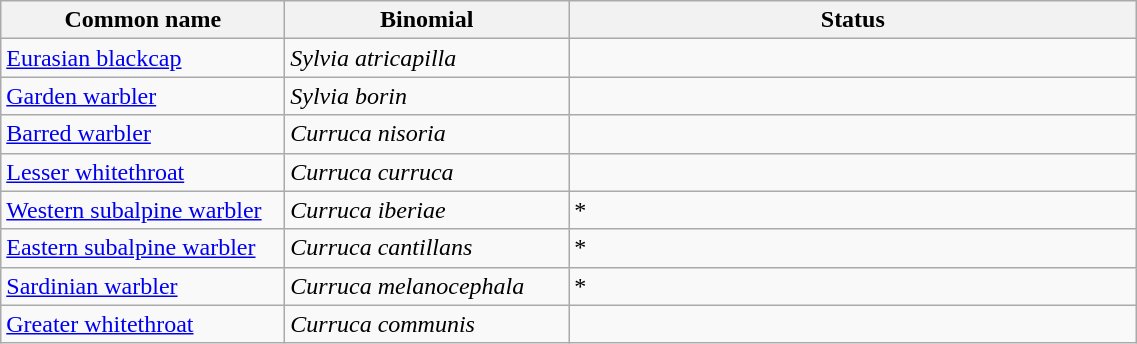<table width=60% class="wikitable">
<tr>
<th width=15%>Common name</th>
<th width=15%>Binomial</th>
<th width=30%>Status</th>
</tr>
<tr>
<td><a href='#'>Eurasian blackcap</a></td>
<td><em>Sylvia atricapilla</em></td>
<td></td>
</tr>
<tr>
<td><a href='#'>Garden warbler</a></td>
<td><em>Sylvia borin</em></td>
<td></td>
</tr>
<tr>
<td><a href='#'>Barred warbler</a></td>
<td><em>Curruca nisoria</em></td>
<td></td>
</tr>
<tr>
<td><a href='#'>Lesser whitethroat</a></td>
<td><em>Curruca curruca</em></td>
<td></td>
</tr>
<tr>
<td><a href='#'>Western subalpine warbler</a></td>
<td><em>Curruca iberiae</em></td>
<td>*</td>
</tr>
<tr>
<td><a href='#'>Eastern subalpine warbler</a></td>
<td><em>Curruca cantillans</em></td>
<td>*</td>
</tr>
<tr>
<td><a href='#'>Sardinian warbler</a></td>
<td><em>Curruca melanocephala</em></td>
<td>*</td>
</tr>
<tr>
<td><a href='#'>Greater whitethroat</a></td>
<td><em>Curruca communis</em></td>
<td></td>
</tr>
</table>
